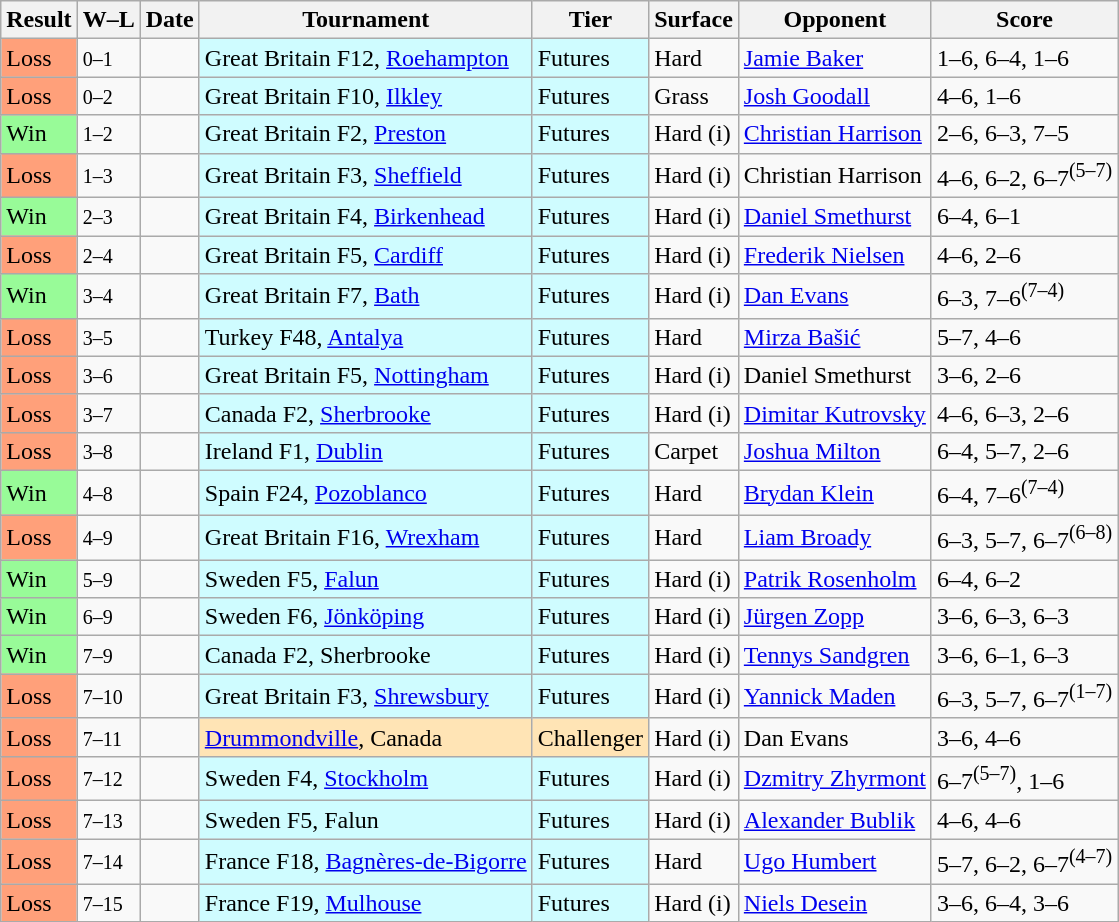<table class="sortable wikitable">
<tr>
<th>Result</th>
<th class="unsortable">W–L</th>
<th>Date</th>
<th>Tournament</th>
<th>Tier</th>
<th>Surface</th>
<th>Opponent</th>
<th class="unsortable">Score</th>
</tr>
<tr>
<td bgcolor=FFA07A>Loss</td>
<td><small>0–1</small></td>
<td></td>
<td style="background:#cffcff;">Great Britain F12, <a href='#'>Roehampton</a></td>
<td style="background:#cffcff;">Futures</td>
<td>Hard</td>
<td> <a href='#'>Jamie Baker</a></td>
<td>1–6, 6–4, 1–6</td>
</tr>
<tr>
<td bgcolor=FFA07A>Loss</td>
<td><small>0–2</small></td>
<td></td>
<td style="background:#cffcff;">Great Britain F10, <a href='#'>Ilkley</a></td>
<td style="background:#cffcff;">Futures</td>
<td>Grass</td>
<td> <a href='#'>Josh Goodall</a></td>
<td>4–6, 1–6</td>
</tr>
<tr>
<td bgcolor=98FB98>Win</td>
<td><small>1–2</small></td>
<td></td>
<td style="background:#cffcff;">Great Britain F2, <a href='#'>Preston</a></td>
<td style="background:#cffcff;">Futures</td>
<td>Hard (i)</td>
<td> <a href='#'>Christian Harrison</a></td>
<td>2–6, 6–3, 7–5</td>
</tr>
<tr>
<td bgcolor=FFA07A>Loss</td>
<td><small>1–3</small></td>
<td></td>
<td style="background:#cffcff;">Great Britain F3, <a href='#'>Sheffield</a></td>
<td style="background:#cffcff;">Futures</td>
<td>Hard (i)</td>
<td> Christian Harrison</td>
<td>4–6, 6–2, 6–7<sup>(5–7)</sup></td>
</tr>
<tr>
<td bgcolor=98FB98>Win</td>
<td><small>2–3</small></td>
<td></td>
<td style="background:#cffcff;">Great Britain F4, <a href='#'>Birkenhead</a></td>
<td style="background:#cffcff;">Futures</td>
<td>Hard (i)</td>
<td> <a href='#'>Daniel Smethurst</a></td>
<td>6–4, 6–1</td>
</tr>
<tr>
<td bgcolor=FFA07A>Loss</td>
<td><small>2–4</small></td>
<td></td>
<td style="background:#cffcff;">Great Britain F5, <a href='#'>Cardiff</a></td>
<td style="background:#cffcff;">Futures</td>
<td>Hard (i)</td>
<td> <a href='#'>Frederik Nielsen</a></td>
<td>4–6, 2–6</td>
</tr>
<tr>
<td bgcolor=98FB98>Win</td>
<td><small>3–4</small></td>
<td></td>
<td style="background:#cffcff;">Great Britain F7, <a href='#'>Bath</a></td>
<td style="background:#cffcff;">Futures</td>
<td>Hard (i)</td>
<td> <a href='#'>Dan Evans</a></td>
<td>6–3, 7–6<sup>(7–4)</sup></td>
</tr>
<tr>
<td bgcolor=FFA07A>Loss</td>
<td><small>3–5</small></td>
<td></td>
<td style="background:#cffcff;">Turkey F48, <a href='#'>Antalya</a></td>
<td style="background:#cffcff;">Futures</td>
<td>Hard</td>
<td> <a href='#'>Mirza Bašić</a></td>
<td>5–7, 4–6</td>
</tr>
<tr>
<td bgcolor=FFA07A>Loss</td>
<td><small>3–6</small></td>
<td></td>
<td style="background:#cffcff;">Great Britain F5, <a href='#'>Nottingham</a></td>
<td style="background:#cffcff;">Futures</td>
<td>Hard (i)</td>
<td> Daniel Smethurst</td>
<td>3–6, 2–6</td>
</tr>
<tr>
<td bgcolor=FFA07A>Loss</td>
<td><small>3–7</small></td>
<td></td>
<td style="background:#cffcff;">Canada F2, <a href='#'>Sherbrooke</a></td>
<td style="background:#cffcff;">Futures</td>
<td>Hard (i)</td>
<td> <a href='#'>Dimitar Kutrovsky</a></td>
<td>4–6, 6–3, 2–6</td>
</tr>
<tr>
<td bgcolor=FFA07A>Loss</td>
<td><small>3–8</small></td>
<td></td>
<td style="background:#cffcff;">Ireland F1, <a href='#'>Dublin</a></td>
<td style="background:#cffcff;">Futures</td>
<td>Carpet</td>
<td> <a href='#'>Joshua Milton</a></td>
<td>6–4, 5–7, 2–6</td>
</tr>
<tr>
<td bgcolor=98FB98>Win</td>
<td><small>4–8</small></td>
<td></td>
<td style="background:#cffcff;">Spain F24, <a href='#'>Pozoblanco</a></td>
<td style="background:#cffcff;">Futures</td>
<td>Hard</td>
<td> <a href='#'>Brydan Klein</a></td>
<td>6–4, 7–6<sup>(7–4)</sup></td>
</tr>
<tr>
<td bgcolor=FFA07A>Loss</td>
<td><small>4–9</small></td>
<td></td>
<td style="background:#cffcff;">Great Britain F16, <a href='#'>Wrexham</a></td>
<td style="background:#cffcff;">Futures</td>
<td>Hard</td>
<td> <a href='#'>Liam Broady</a></td>
<td>6–3, 5–7, 6–7<sup>(6–8)</sup></td>
</tr>
<tr>
<td bgcolor=98FB98>Win</td>
<td><small>5–9</small></td>
<td></td>
<td style="background:#cffcff;">Sweden F5, <a href='#'>Falun</a></td>
<td style="background:#cffcff;">Futures</td>
<td>Hard (i)</td>
<td> <a href='#'>Patrik Rosenholm</a></td>
<td>6–4, 6–2</td>
</tr>
<tr>
<td bgcolor=98FB98>Win</td>
<td><small>6–9</small></td>
<td></td>
<td style="background:#cffcff;">Sweden F6, <a href='#'>Jönköping</a></td>
<td style="background:#cffcff;">Futures</td>
<td>Hard (i)</td>
<td> <a href='#'>Jürgen Zopp</a></td>
<td>3–6, 6–3, 6–3</td>
</tr>
<tr>
<td bgcolor=98FB98>Win</td>
<td><small>7–9</small></td>
<td></td>
<td style="background:#cffcff;">Canada F2, Sherbrooke</td>
<td style="background:#cffcff;">Futures</td>
<td>Hard (i)</td>
<td> <a href='#'>Tennys Sandgren</a></td>
<td>3–6, 6–1, 6–3</td>
</tr>
<tr>
<td bgcolor=FFA07A>Loss</td>
<td><small>7–10</small></td>
<td></td>
<td style="background:#cffcff;">Great Britain F3, <a href='#'>Shrewsbury</a></td>
<td style="background:#cffcff;">Futures</td>
<td>Hard (i)</td>
<td> <a href='#'>Yannick Maden</a></td>
<td>6–3, 5–7, 6–7<sup>(1–7)</sup></td>
</tr>
<tr>
<td bgcolor=FFA07A>Loss</td>
<td><small>7–11</small></td>
<td><a href='#'></a></td>
<td style="background:moccasin;"><a href='#'>Drummondville</a>, Canada</td>
<td style="background:moccasin;">Challenger</td>
<td>Hard (i)</td>
<td> Dan Evans</td>
<td>3–6, 4–6</td>
</tr>
<tr>
<td bgcolor=FFA07A>Loss</td>
<td><small>7–12</small></td>
<td></td>
<td style="background:#cffcff;">Sweden F4, <a href='#'>Stockholm</a></td>
<td style="background:#cffcff;">Futures</td>
<td>Hard (i)</td>
<td> <a href='#'>Dzmitry Zhyrmont</a></td>
<td>6–7<sup>(5–7)</sup>, 1–6</td>
</tr>
<tr>
<td bgcolor=FFA07A>Loss</td>
<td><small>7–13</small></td>
<td></td>
<td style="background:#cffcff;">Sweden F5, Falun</td>
<td style="background:#cffcff;">Futures</td>
<td>Hard (i)</td>
<td> <a href='#'>Alexander Bublik</a></td>
<td>4–6, 4–6</td>
</tr>
<tr>
<td bgcolor=FFA07A>Loss</td>
<td><small>7–14</small></td>
<td></td>
<td style="background:#cffcff;">France F18, <a href='#'>Bagnères-de-Bigorre</a></td>
<td style="background:#cffcff;">Futures</td>
<td>Hard</td>
<td> <a href='#'>Ugo Humbert</a></td>
<td>5–7, 6–2, 6–7<sup>(4–7)</sup></td>
</tr>
<tr>
<td bgcolor=FFA07A>Loss</td>
<td><small>7–15</small></td>
<td></td>
<td style="background:#cffcff;">France F19, <a href='#'>Mulhouse</a></td>
<td style="background:#cffcff;">Futures</td>
<td>Hard (i)</td>
<td> <a href='#'>Niels Desein</a></td>
<td>3–6, 6–4, 3–6</td>
</tr>
</table>
